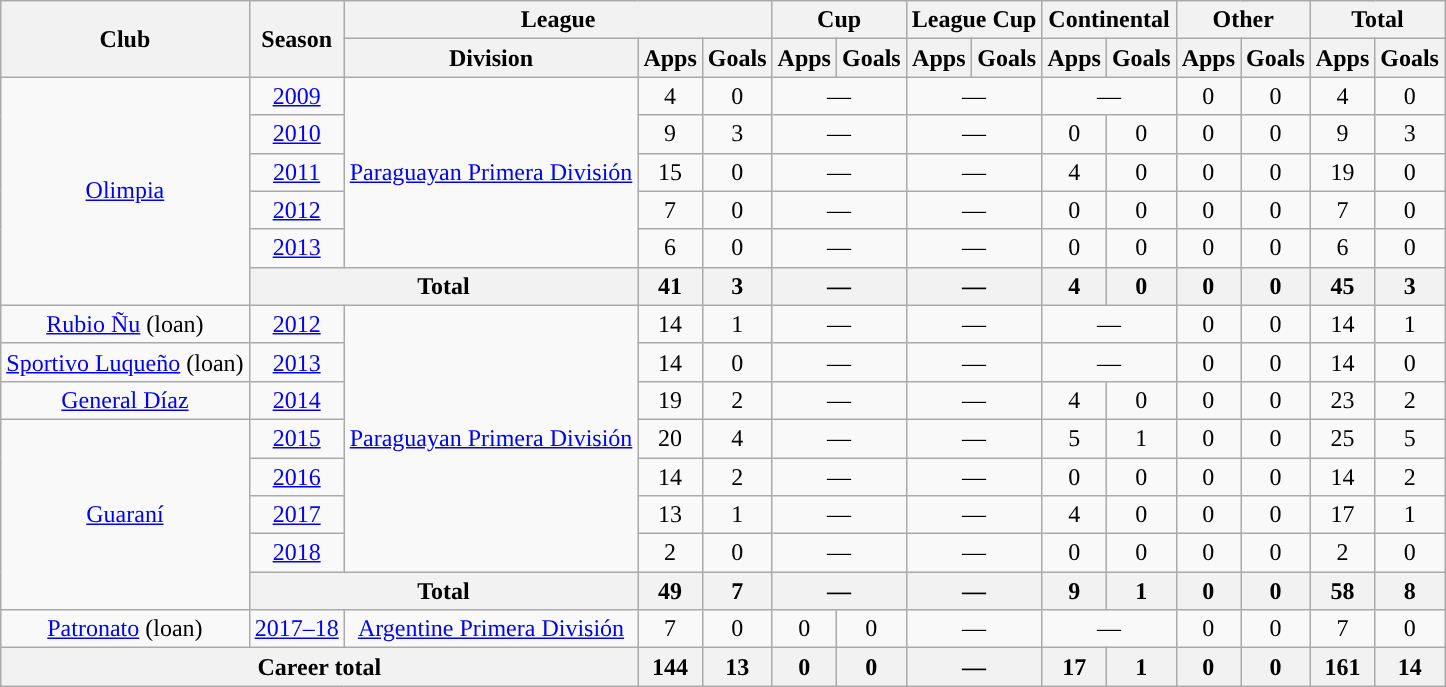<table class="wikitable" style="text-align:center">
<tr>
<th rowspan="2">Club</th>
<th rowspan="2">Season</th>
<th colspan="3">League</th>
<th colspan="2">Cup</th>
<th colspan="2">League Cup</th>
<th colspan="2">Continental</th>
<th colspan="2">Other</th>
<th colspan="2">Total</th>
</tr>
<tr>
<th>Division</th>
<th>Apps</th>
<th>Goals</th>
<th>Apps</th>
<th>Goals</th>
<th>Apps</th>
<th>Goals</th>
<th>Apps</th>
<th>Goals</th>
<th>Apps</th>
<th>Goals</th>
<th>Apps</th>
<th>Goals</th>
</tr>
<tr>
<td rowspan="6"><a href='#'>Olimpia</a></td>
<td><a href='#'>2009</a></td>
<td rowspan="5"><a href='#'>Paraguayan Primera División</a></td>
<td>4</td>
<td>0</td>
<td colspan="2">—</td>
<td colspan="2">—</td>
<td colspan="2">—</td>
<td>0</td>
<td>0</td>
<td>4</td>
<td>0</td>
</tr>
<tr>
<td><a href='#'>2010</a></td>
<td>9</td>
<td>3</td>
<td colspan="2">—</td>
<td colspan="2">—</td>
<td>0</td>
<td>0</td>
<td>0</td>
<td>0</td>
<td>9</td>
<td>3</td>
</tr>
<tr>
<td><a href='#'>2011</a></td>
<td>15</td>
<td>0</td>
<td colspan="2">—</td>
<td colspan="2">—</td>
<td>4</td>
<td>0</td>
<td>0</td>
<td>0</td>
<td>19</td>
<td>0</td>
</tr>
<tr>
<td><a href='#'>2012</a></td>
<td>7</td>
<td>0</td>
<td colspan="2">—</td>
<td colspan="2">—</td>
<td>0</td>
<td>0</td>
<td>0</td>
<td>0</td>
<td>7</td>
<td>0</td>
</tr>
<tr>
<td><a href='#'>2013</a></td>
<td>6</td>
<td>0</td>
<td colspan="2">—</td>
<td colspan="2">—</td>
<td>0</td>
<td>0</td>
<td>0</td>
<td>0</td>
<td>6</td>
<td>0</td>
</tr>
<tr>
<th colspan="2">Total</th>
<th>41</th>
<th>3</th>
<th colspan="2">—</th>
<th colspan="2">—</th>
<th>4</th>
<th>0</th>
<th>0</th>
<th>0</th>
<th>45</th>
<th>3</th>
</tr>
<tr>
<td rowspan="1"><a href='#'>Rubio Ñu</a> (loan)</td>
<td><a href='#'>2012</a></td>
<td rowspan="7"><a href='#'>Paraguayan Primera División</a></td>
<td>14</td>
<td>1</td>
<td colspan="2">—</td>
<td colspan="2">—</td>
<td colspan="2">—</td>
<td>0</td>
<td>0</td>
<td>14</td>
<td>1</td>
</tr>
<tr>
<td rowspan="1"><a href='#'>Sportivo Luqueño</a> (loan)</td>
<td><a href='#'>2013</a></td>
<td>14</td>
<td>0</td>
<td colspan="2">—</td>
<td colspan="2">—</td>
<td colspan="2">—</td>
<td>0</td>
<td>0</td>
<td>14</td>
<td>0</td>
</tr>
<tr>
<td rowspan="1"><a href='#'>General Díaz</a></td>
<td><a href='#'>2014</a></td>
<td>19</td>
<td>2</td>
<td colspan="2">—</td>
<td colspan="2">—</td>
<td>4</td>
<td>0</td>
<td>0</td>
<td>0</td>
<td>23</td>
<td>2</td>
</tr>
<tr>
<td rowspan="5"><a href='#'>Guaraní</a></td>
<td><a href='#'>2015</a></td>
<td>20</td>
<td>4</td>
<td colspan="2">—</td>
<td colspan="2">—</td>
<td>5</td>
<td>1</td>
<td>0</td>
<td>0</td>
<td>25</td>
<td>5</td>
</tr>
<tr>
<td><a href='#'>2016</a></td>
<td>14</td>
<td>2</td>
<td colspan="2">—</td>
<td colspan="2">—</td>
<td>0</td>
<td>0</td>
<td>0</td>
<td>0</td>
<td>14</td>
<td>2</td>
</tr>
<tr>
<td><a href='#'>2017</a></td>
<td>13</td>
<td>1</td>
<td colspan="2">—</td>
<td colspan="2">—</td>
<td>4</td>
<td>0</td>
<td>0</td>
<td>0</td>
<td>17</td>
<td>1</td>
</tr>
<tr>
<td><a href='#'>2018</a></td>
<td>2</td>
<td>0</td>
<td colspan="2">—</td>
<td colspan="2">—</td>
<td>0</td>
<td>0</td>
<td>0</td>
<td>0</td>
<td>2</td>
<td>0</td>
</tr>
<tr>
<th colspan="2">Total</th>
<th>49</th>
<th>7</th>
<th colspan="2">—</th>
<th colspan="2">—</th>
<th>9</th>
<th>1</th>
<th>0</th>
<th>0</th>
<th>58</th>
<th>8</th>
</tr>
<tr>
<td rowspan="1"><a href='#'>Patronato</a> (loan)</td>
<td><a href='#'>2017–18</a></td>
<td rowspan="1"><a href='#'>Argentine Primera División</a></td>
<td>7</td>
<td>0</td>
<td>0</td>
<td>0</td>
<td colspan="2">—</td>
<td colspan="2">—</td>
<td>0</td>
<td>0</td>
<td>7</td>
<td>0</td>
</tr>
<tr>
<th colspan="3">Career total</th>
<th>144</th>
<th>13</th>
<th>0</th>
<th>0</th>
<th colspan="2">—</th>
<th>17</th>
<th>1</th>
<th>0</th>
<th>0</th>
<th>161</th>
<th>14</th>
</tr>
</table>
